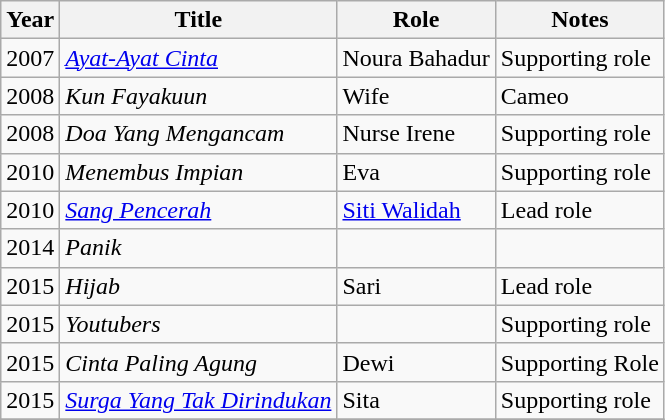<table class="wikitable">
<tr>
<th>Year</th>
<th>Title</th>
<th>Role</th>
<th>Notes</th>
</tr>
<tr>
<td>2007</td>
<td><em><a href='#'>Ayat-Ayat Cinta</a></em></td>
<td>Noura Bahadur</td>
<td>Supporting role</td>
</tr>
<tr>
<td>2008</td>
<td><em>Kun Fayakuun</em></td>
<td>Wife</td>
<td>Cameo</td>
</tr>
<tr>
<td>2008</td>
<td><em>Doa Yang Mengancam</em></td>
<td>Nurse Irene</td>
<td>Supporting role</td>
</tr>
<tr>
<td>2010</td>
<td><em>Menembus Impian</em></td>
<td>Eva</td>
<td>Supporting role</td>
</tr>
<tr>
<td>2010</td>
<td><em><a href='#'>Sang Pencerah</a></em></td>
<td><a href='#'>Siti Walidah</a></td>
<td>Lead role</td>
</tr>
<tr>
<td>2014</td>
<td><em>Panik</em></td>
<td></td>
<td></td>
</tr>
<tr>
<td>2015</td>
<td><em>Hijab</em></td>
<td>Sari</td>
<td>Lead role</td>
</tr>
<tr>
<td>2015</td>
<td><em>Youtubers</em></td>
<td></td>
<td>Supporting role</td>
</tr>
<tr>
<td>2015</td>
<td><em>Cinta Paling Agung</em></td>
<td>Dewi</td>
<td>Supporting Role</td>
</tr>
<tr>
<td>2015</td>
<td><em><a href='#'>Surga Yang Tak Dirindukan</a></em></td>
<td>Sita</td>
<td>Supporting role</td>
</tr>
<tr>
</tr>
</table>
